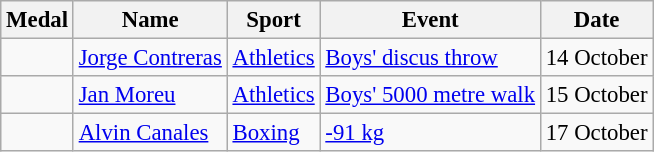<table class="wikitable sortable"  style="font-size:95%">
<tr>
<th>Medal</th>
<th>Name</th>
<th>Sport</th>
<th>Event</th>
<th>Date</th>
</tr>
<tr>
<td></td>
<td><a href='#'>Jorge Contreras</a></td>
<td><a href='#'>Athletics</a></td>
<td><a href='#'>Boys' discus throw</a></td>
<td>14 October</td>
</tr>
<tr>
<td></td>
<td><a href='#'>Jan Moreu</a></td>
<td><a href='#'>Athletics</a></td>
<td><a href='#'>Boys' 5000 metre walk</a></td>
<td>15 October</td>
</tr>
<tr>
<td></td>
<td><a href='#'>Alvin Canales</a></td>
<td><a href='#'>Boxing</a></td>
<td><a href='#'>-91 kg</a></td>
<td>17 October</td>
</tr>
</table>
